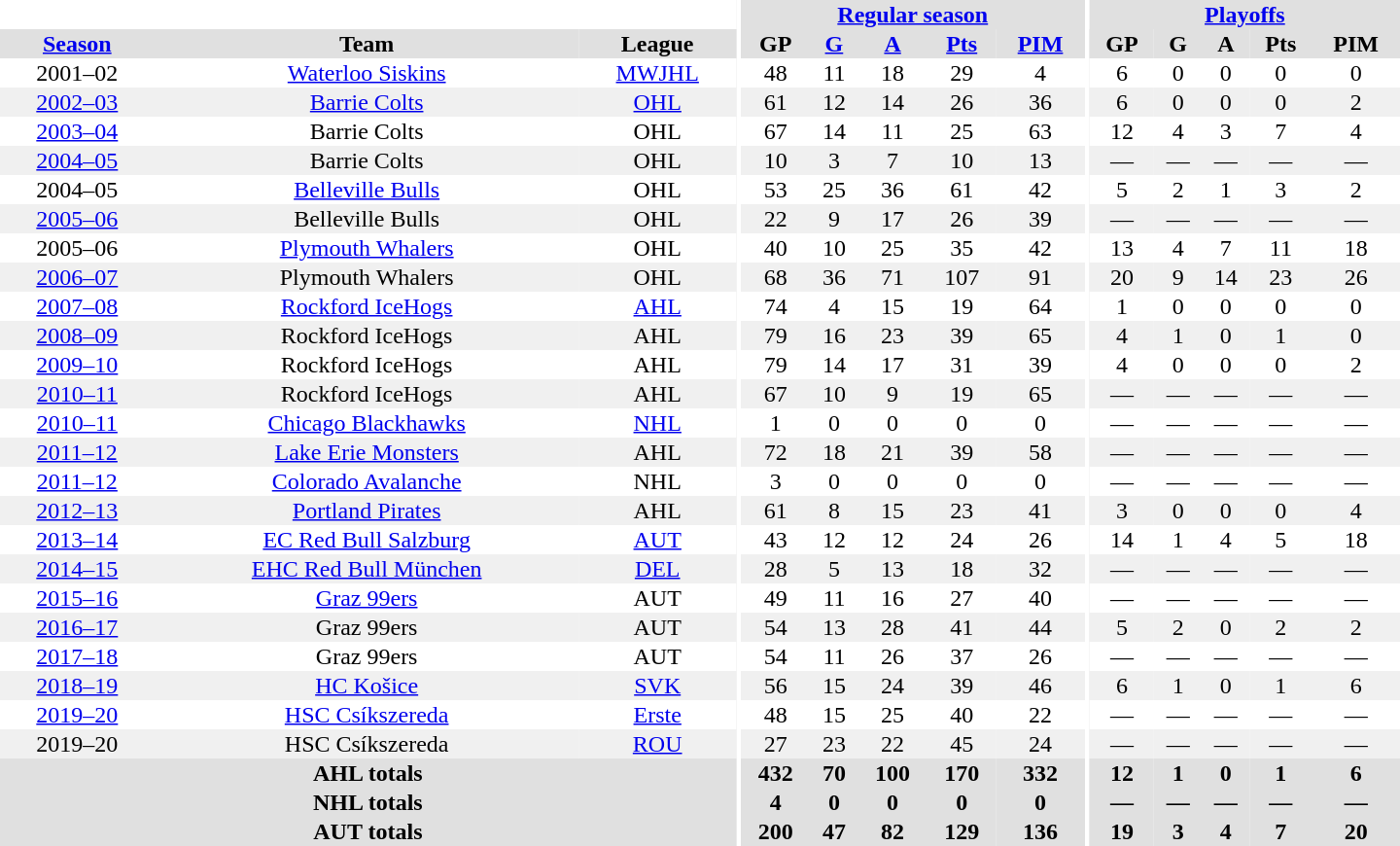<table border="0" cellpadding="1" cellspacing="0" style="text-align:center; width:60em">
<tr bgcolor="#e0e0e0">
<th colspan="3" bgcolor="#ffffff"></th>
<th rowspan="100" bgcolor="#ffffff"></th>
<th colspan="5"><a href='#'>Regular season</a></th>
<th rowspan="100" bgcolor="#ffffff"></th>
<th colspan="5"><a href='#'>Playoffs</a></th>
</tr>
<tr bgcolor="#e0e0e0">
<th><a href='#'>Season</a></th>
<th>Team</th>
<th>League</th>
<th>GP</th>
<th><a href='#'>G</a></th>
<th><a href='#'>A</a></th>
<th><a href='#'>Pts</a></th>
<th><a href='#'>PIM</a></th>
<th>GP</th>
<th>G</th>
<th>A</th>
<th>Pts</th>
<th>PIM</th>
</tr>
<tr>
<td>2001–02</td>
<td><a href='#'>Waterloo Siskins</a></td>
<td><a href='#'>MWJHL</a></td>
<td>48</td>
<td>11</td>
<td>18</td>
<td>29</td>
<td>4</td>
<td>6</td>
<td>0</td>
<td>0</td>
<td>0</td>
<td>0</td>
</tr>
<tr bgcolor="#f0f0f0">
<td><a href='#'>2002–03</a></td>
<td><a href='#'>Barrie Colts</a></td>
<td><a href='#'>OHL</a></td>
<td>61</td>
<td>12</td>
<td>14</td>
<td>26</td>
<td>36</td>
<td>6</td>
<td>0</td>
<td>0</td>
<td>0</td>
<td>2</td>
</tr>
<tr>
<td><a href='#'>2003–04</a></td>
<td>Barrie Colts</td>
<td>OHL</td>
<td>67</td>
<td>14</td>
<td>11</td>
<td>25</td>
<td>63</td>
<td>12</td>
<td>4</td>
<td>3</td>
<td>7</td>
<td>4</td>
</tr>
<tr bgcolor="#f0f0f0">
<td><a href='#'>2004–05</a></td>
<td>Barrie Colts</td>
<td>OHL</td>
<td>10</td>
<td>3</td>
<td>7</td>
<td>10</td>
<td>13</td>
<td>—</td>
<td>—</td>
<td>—</td>
<td>—</td>
<td>—</td>
</tr>
<tr>
<td>2004–05</td>
<td><a href='#'>Belleville Bulls</a></td>
<td>OHL</td>
<td>53</td>
<td>25</td>
<td>36</td>
<td>61</td>
<td>42</td>
<td>5</td>
<td>2</td>
<td>1</td>
<td>3</td>
<td>2</td>
</tr>
<tr bgcolor="#f0f0f0">
<td><a href='#'>2005–06</a></td>
<td>Belleville Bulls</td>
<td>OHL</td>
<td>22</td>
<td>9</td>
<td>17</td>
<td>26</td>
<td>39</td>
<td>—</td>
<td>—</td>
<td>—</td>
<td>—</td>
<td>—</td>
</tr>
<tr>
<td>2005–06</td>
<td><a href='#'>Plymouth Whalers</a></td>
<td>OHL</td>
<td>40</td>
<td>10</td>
<td>25</td>
<td>35</td>
<td>42</td>
<td>13</td>
<td>4</td>
<td>7</td>
<td>11</td>
<td>18</td>
</tr>
<tr bgcolor="#f0f0f0">
<td><a href='#'>2006–07</a></td>
<td>Plymouth Whalers</td>
<td>OHL</td>
<td>68</td>
<td>36</td>
<td>71</td>
<td>107</td>
<td>91</td>
<td>20</td>
<td>9</td>
<td>14</td>
<td>23</td>
<td>26</td>
</tr>
<tr>
<td><a href='#'>2007–08</a></td>
<td><a href='#'>Rockford IceHogs</a></td>
<td><a href='#'>AHL</a></td>
<td>74</td>
<td>4</td>
<td>15</td>
<td>19</td>
<td>64</td>
<td>1</td>
<td>0</td>
<td>0</td>
<td>0</td>
<td>0</td>
</tr>
<tr bgcolor="#f0f0f0">
<td><a href='#'>2008–09</a></td>
<td>Rockford IceHogs</td>
<td>AHL</td>
<td>79</td>
<td>16</td>
<td>23</td>
<td>39</td>
<td>65</td>
<td>4</td>
<td>1</td>
<td>0</td>
<td>1</td>
<td>0</td>
</tr>
<tr>
<td><a href='#'>2009–10</a></td>
<td>Rockford IceHogs</td>
<td>AHL</td>
<td>79</td>
<td>14</td>
<td>17</td>
<td>31</td>
<td>39</td>
<td>4</td>
<td>0</td>
<td>0</td>
<td>0</td>
<td>2</td>
</tr>
<tr bgcolor="#f0f0f0">
<td><a href='#'>2010–11</a></td>
<td>Rockford IceHogs</td>
<td>AHL</td>
<td>67</td>
<td>10</td>
<td>9</td>
<td>19</td>
<td>65</td>
<td>—</td>
<td>—</td>
<td>—</td>
<td>—</td>
<td>—</td>
</tr>
<tr>
<td><a href='#'>2010–11</a></td>
<td><a href='#'>Chicago Blackhawks</a></td>
<td><a href='#'>NHL</a></td>
<td>1</td>
<td>0</td>
<td>0</td>
<td>0</td>
<td>0</td>
<td>—</td>
<td>—</td>
<td>—</td>
<td>—</td>
<td>—</td>
</tr>
<tr bgcolor="#f0f0f0">
<td><a href='#'>2011–12</a></td>
<td><a href='#'>Lake Erie Monsters</a></td>
<td>AHL</td>
<td>72</td>
<td>18</td>
<td>21</td>
<td>39</td>
<td>58</td>
<td>—</td>
<td>—</td>
<td>—</td>
<td>—</td>
<td>—</td>
</tr>
<tr>
<td><a href='#'>2011–12</a></td>
<td><a href='#'>Colorado Avalanche</a></td>
<td>NHL</td>
<td>3</td>
<td>0</td>
<td>0</td>
<td>0</td>
<td>0</td>
<td>—</td>
<td>—</td>
<td>—</td>
<td>—</td>
<td>—</td>
</tr>
<tr bgcolor="#f0f0f0">
<td><a href='#'>2012–13</a></td>
<td><a href='#'>Portland Pirates</a></td>
<td>AHL</td>
<td>61</td>
<td>8</td>
<td>15</td>
<td>23</td>
<td>41</td>
<td>3</td>
<td>0</td>
<td>0</td>
<td>0</td>
<td>4</td>
</tr>
<tr>
<td><a href='#'>2013–14</a></td>
<td><a href='#'>EC Red Bull Salzburg</a></td>
<td><a href='#'>AUT</a></td>
<td>43</td>
<td>12</td>
<td>12</td>
<td>24</td>
<td>26</td>
<td>14</td>
<td>1</td>
<td>4</td>
<td>5</td>
<td>18</td>
</tr>
<tr bgcolor="#f0f0f0">
<td><a href='#'>2014–15</a></td>
<td><a href='#'>EHC Red Bull München</a></td>
<td><a href='#'>DEL</a></td>
<td>28</td>
<td>5</td>
<td>13</td>
<td>18</td>
<td>32</td>
<td>—</td>
<td>—</td>
<td>—</td>
<td>—</td>
<td>—</td>
</tr>
<tr>
<td><a href='#'>2015–16</a></td>
<td><a href='#'>Graz 99ers</a></td>
<td>AUT</td>
<td>49</td>
<td>11</td>
<td>16</td>
<td>27</td>
<td>40</td>
<td>—</td>
<td>—</td>
<td>—</td>
<td>—</td>
<td>—</td>
</tr>
<tr bgcolor="#f0f0f0">
<td><a href='#'>2016–17</a></td>
<td>Graz 99ers</td>
<td>AUT</td>
<td>54</td>
<td>13</td>
<td>28</td>
<td>41</td>
<td>44</td>
<td>5</td>
<td>2</td>
<td>0</td>
<td>2</td>
<td>2</td>
</tr>
<tr>
<td><a href='#'>2017–18</a></td>
<td>Graz 99ers</td>
<td>AUT</td>
<td>54</td>
<td>11</td>
<td>26</td>
<td>37</td>
<td>26</td>
<td>—</td>
<td>—</td>
<td>—</td>
<td>—</td>
<td>—</td>
</tr>
<tr bgcolor="#f0f0f0">
<td><a href='#'>2018–19</a></td>
<td><a href='#'>HC Košice</a></td>
<td><a href='#'>SVK</a></td>
<td>56</td>
<td>15</td>
<td>24</td>
<td>39</td>
<td>46</td>
<td>6</td>
<td>1</td>
<td>0</td>
<td>1</td>
<td>6</td>
</tr>
<tr>
<td><a href='#'>2019–20</a></td>
<td><a href='#'>HSC Csíkszereda</a></td>
<td><a href='#'>Erste</a></td>
<td>48</td>
<td>15</td>
<td>25</td>
<td>40</td>
<td>22</td>
<td>—</td>
<td>—</td>
<td>—</td>
<td>—</td>
<td>—</td>
</tr>
<tr bgcolor="#f0f0f0">
<td>2019–20</td>
<td>HSC Csíkszereda</td>
<td><a href='#'>ROU</a></td>
<td>27</td>
<td>23</td>
<td>22</td>
<td>45</td>
<td>24</td>
<td>—</td>
<td>—</td>
<td>—</td>
<td>—</td>
<td>—</td>
</tr>
<tr bgcolor="#e0e0e0">
<th colspan="3">AHL totals</th>
<th>432</th>
<th>70</th>
<th>100</th>
<th>170</th>
<th>332</th>
<th>12</th>
<th>1</th>
<th>0</th>
<th>1</th>
<th>6</th>
</tr>
<tr bgcolor="#e0e0e0">
<th colspan="3">NHL totals</th>
<th>4</th>
<th>0</th>
<th>0</th>
<th>0</th>
<th>0</th>
<th>—</th>
<th>—</th>
<th>—</th>
<th>—</th>
<th>—</th>
</tr>
<tr bgcolor="#e0e0e0">
<th colspan="3">AUT totals</th>
<th>200</th>
<th>47</th>
<th>82</th>
<th>129</th>
<th>136</th>
<th>19</th>
<th>3</th>
<th>4</th>
<th>7</th>
<th>20</th>
</tr>
</table>
